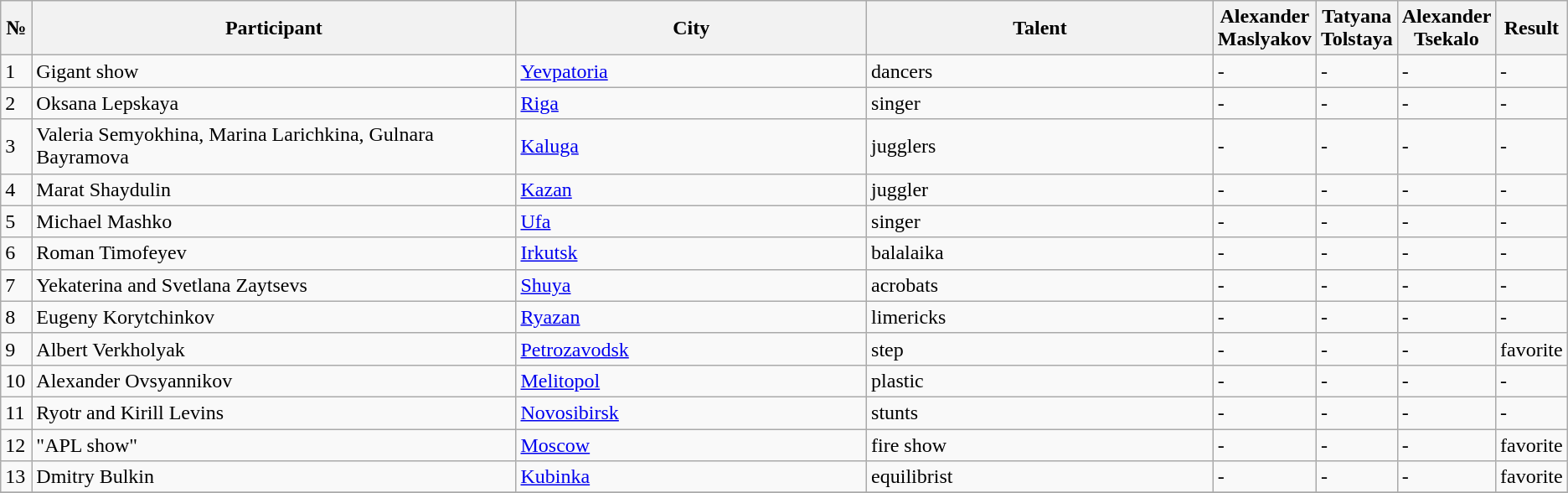<table class="wikitable">
<tr>
<th width="2%">№</th>
<th width="35%">Participant</th>
<th width="25%">City</th>
<th width="25%">Talent</th>
<th width="3%">Alexander Maslyakov</th>
<th width="3%">Tatyana Tolstaya</th>
<th width="3%">Alexander Tsekalo</th>
<th width="3%">Result</th>
</tr>
<tr>
<td>1</td>
<td>Gigant show</td>
<td><a href='#'>Yevpatoria</a></td>
<td>dancers</td>
<td>-</td>
<td>-</td>
<td>-</td>
<td>-</td>
</tr>
<tr>
<td>2</td>
<td>Oksana Lepskaya</td>
<td><a href='#'>Riga</a></td>
<td>singer</td>
<td>-</td>
<td>-</td>
<td>-</td>
<td>-</td>
</tr>
<tr>
<td>3</td>
<td>Valeria Semyokhina, Marina Larichkina, Gulnara Bayramova</td>
<td><a href='#'>Kaluga</a></td>
<td>jugglers</td>
<td>-</td>
<td>-</td>
<td>-</td>
<td>-</td>
</tr>
<tr>
<td>4</td>
<td>Marat Shaydulin</td>
<td><a href='#'>Kazan</a></td>
<td>juggler</td>
<td>-</td>
<td>-</td>
<td>-</td>
<td>-</td>
</tr>
<tr>
<td>5</td>
<td>Michael Mashko</td>
<td><a href='#'>Ufa</a></td>
<td>singer</td>
<td>-</td>
<td>-</td>
<td>-</td>
<td>-</td>
</tr>
<tr>
<td>6</td>
<td>Roman Timofeyev</td>
<td><a href='#'>Irkutsk</a></td>
<td>balalaika</td>
<td>-</td>
<td>-</td>
<td>-</td>
<td>-</td>
</tr>
<tr>
<td>7</td>
<td>Yekaterina and Svetlana Zaytsevs</td>
<td><a href='#'>Shuya</a></td>
<td>acrobats</td>
<td>-</td>
<td>-</td>
<td>-</td>
<td>-</td>
</tr>
<tr>
<td>8</td>
<td>Eugeny Korytchinkov</td>
<td><a href='#'>Ryazan</a></td>
<td>limericks</td>
<td>-</td>
<td>-</td>
<td>-</td>
<td>-</td>
</tr>
<tr>
<td>9</td>
<td>Albert Verkholyak</td>
<td><a href='#'>Petrozavodsk</a></td>
<td>step</td>
<td>-</td>
<td>-</td>
<td>-</td>
<td>favorite</td>
</tr>
<tr>
<td>10</td>
<td>Alexander Ovsyannikov</td>
<td><a href='#'>Melitopol</a></td>
<td>plastic</td>
<td>-</td>
<td>-</td>
<td>-</td>
<td>-</td>
</tr>
<tr>
<td>11</td>
<td>Ryotr and Kirill Levins</td>
<td><a href='#'>Novosibirsk</a></td>
<td>stunts</td>
<td>-</td>
<td>-</td>
<td>-</td>
<td>-</td>
</tr>
<tr>
<td>12</td>
<td>"APL show"</td>
<td><a href='#'>Moscow</a></td>
<td>fire show</td>
<td>-</td>
<td>-</td>
<td>-</td>
<td>favorite</td>
</tr>
<tr>
<td>13</td>
<td>Dmitry Bulkin</td>
<td><a href='#'>Kubinka</a></td>
<td>equilibrist</td>
<td>-</td>
<td>-</td>
<td>-</td>
<td>favorite</td>
</tr>
<tr>
</tr>
</table>
